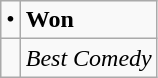<table class="wikitable">
<tr>
<td>•</td>
<td><strong>Won</strong></td>
</tr>
<tr>
<td></td>
<td><em>Best Comedy</em></td>
</tr>
</table>
